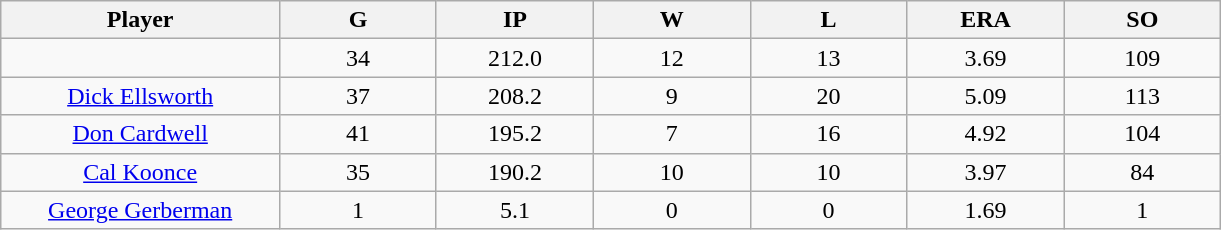<table class="wikitable sortable">
<tr>
<th bgcolor="#DDDDFF" width="16%">Player</th>
<th bgcolor="#DDDDFF" width="9%">G</th>
<th bgcolor="#DDDDFF" width="9%">IP</th>
<th bgcolor="#DDDDFF" width="9%">W</th>
<th bgcolor="#DDDDFF" width="9%">L</th>
<th bgcolor="#DDDDFF" width="9%">ERA</th>
<th bgcolor="#DDDDFF" width="9%">SO</th>
</tr>
<tr align="center">
<td></td>
<td>34</td>
<td>212.0</td>
<td>12</td>
<td>13</td>
<td>3.69</td>
<td>109</td>
</tr>
<tr align="center">
<td><a href='#'>Dick Ellsworth</a></td>
<td>37</td>
<td>208.2</td>
<td>9</td>
<td>20</td>
<td>5.09</td>
<td>113</td>
</tr>
<tr align=center>
<td><a href='#'>Don Cardwell</a></td>
<td>41</td>
<td>195.2</td>
<td>7</td>
<td>16</td>
<td>4.92</td>
<td>104</td>
</tr>
<tr align=center>
<td><a href='#'>Cal Koonce</a></td>
<td>35</td>
<td>190.2</td>
<td>10</td>
<td>10</td>
<td>3.97</td>
<td>84</td>
</tr>
<tr align=center>
<td><a href='#'>George Gerberman</a></td>
<td>1</td>
<td>5.1</td>
<td>0</td>
<td>0</td>
<td>1.69</td>
<td>1</td>
</tr>
</table>
